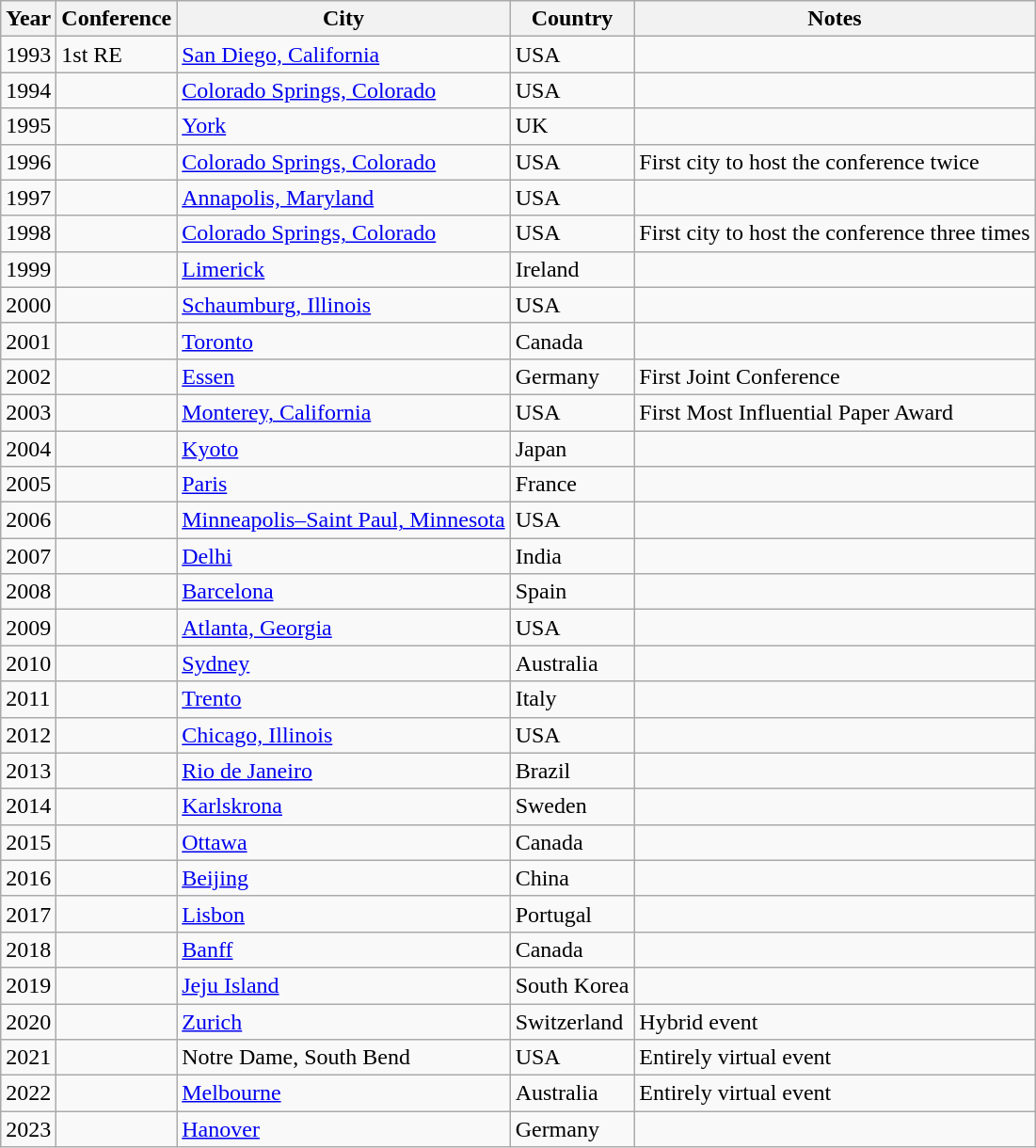<table class="wikitable sortable">
<tr>
<th scope=col>Year</th>
<th scope=col>Conference</th>
<th scope=col>City</th>
<th scope=col>Country</th>
<th scope=col>Notes</th>
</tr>
<tr>
<td>1993</td>
<td>1st RE</td>
<td><a href='#'>San Diego, California</a></td>
<td> USA</td>
<td></td>
</tr>
<tr>
<td>1994</td>
<td></td>
<td><a href='#'>Colorado Springs, Colorado</a></td>
<td> USA</td>
<td></td>
</tr>
<tr>
<td>1995</td>
<td></td>
<td><a href='#'>York</a></td>
<td> UK</td>
<td></td>
</tr>
<tr>
<td>1996</td>
<td></td>
<td><a href='#'>Colorado Springs, Colorado</a></td>
<td> USA</td>
<td>First city to host the conference twice</td>
</tr>
<tr>
<td>1997</td>
<td></td>
<td><a href='#'>Annapolis, Maryland</a></td>
<td> USA</td>
<td></td>
</tr>
<tr>
<td>1998</td>
<td></td>
<td><a href='#'>Colorado Springs, Colorado</a></td>
<td> USA</td>
<td>First city to host the conference three times</td>
</tr>
<tr>
<td>1999</td>
<td></td>
<td><a href='#'>Limerick</a></td>
<td> Ireland</td>
<td></td>
</tr>
<tr>
<td>2000</td>
<td></td>
<td><a href='#'>Schaumburg, Illinois</a></td>
<td> USA</td>
<td></td>
</tr>
<tr>
<td>2001</td>
<td></td>
<td><a href='#'>Toronto</a></td>
<td> Canada</td>
<td></td>
</tr>
<tr>
<td>2002</td>
<td></td>
<td><a href='#'>Essen</a></td>
<td> Germany</td>
<td>First Joint Conference</td>
</tr>
<tr>
<td>2003</td>
<td></td>
<td><a href='#'>Monterey, California</a></td>
<td> USA</td>
<td>First Most Influential Paper Award</td>
</tr>
<tr>
<td>2004</td>
<td></td>
<td><a href='#'>Kyoto</a></td>
<td> Japan</td>
<td></td>
</tr>
<tr>
<td>2005</td>
<td></td>
<td><a href='#'>Paris</a></td>
<td> France</td>
<td></td>
</tr>
<tr>
<td>2006</td>
<td></td>
<td><a href='#'>Minneapolis–Saint Paul, Minnesota</a></td>
<td> USA</td>
<td></td>
</tr>
<tr>
<td>2007</td>
<td></td>
<td><a href='#'>Delhi</a></td>
<td> India</td>
<td></td>
</tr>
<tr>
<td>2008</td>
<td></td>
<td><a href='#'>Barcelona</a></td>
<td> Spain</td>
<td></td>
</tr>
<tr>
<td>2009</td>
<td> </td>
<td><a href='#'>Atlanta, Georgia</a></td>
<td> USA</td>
<td></td>
</tr>
<tr>
<td>2010</td>
<td></td>
<td><a href='#'>Sydney</a></td>
<td> Australia</td>
<td></td>
</tr>
<tr>
<td>2011</td>
<td></td>
<td><a href='#'>Trento</a></td>
<td> Italy</td>
<td></td>
</tr>
<tr>
<td>2012</td>
<td></td>
<td><a href='#'>Chicago, Illinois</a></td>
<td> USA</td>
<td></td>
</tr>
<tr>
<td>2013</td>
<td></td>
<td><a href='#'>Rio de Janeiro</a></td>
<td> Brazil</td>
<td></td>
</tr>
<tr>
<td>2014</td>
<td></td>
<td><a href='#'>Karlskrona</a></td>
<td> Sweden</td>
<td></td>
</tr>
<tr>
<td>2015</td>
<td></td>
<td><a href='#'>Ottawa</a></td>
<td> Canada</td>
<td></td>
</tr>
<tr>
<td>2016</td>
<td></td>
<td><a href='#'>Beijing</a></td>
<td> China</td>
<td></td>
</tr>
<tr>
<td>2017</td>
<td></td>
<td><a href='#'>Lisbon</a></td>
<td> Portugal</td>
<td></td>
</tr>
<tr>
<td>2018</td>
<td></td>
<td><a href='#'>Banff</a></td>
<td> Canada</td>
<td></td>
</tr>
<tr>
<td>2019</td>
<td></td>
<td><a href='#'>Jeju Island</a></td>
<td> South Korea</td>
<td></td>
</tr>
<tr>
<td>2020</td>
<td></td>
<td><a href='#'>Zurich</a></td>
<td> Switzerland</td>
<td>Hybrid event</td>
</tr>
<tr>
<td>2021</td>
<td></td>
<td>Notre Dame, South Bend</td>
<td> USA</td>
<td>Entirely virtual event</td>
</tr>
<tr>
<td>2022</td>
<td></td>
<td><a href='#'>Melbourne</a></td>
<td> Australia</td>
<td>Entirely virtual event</td>
</tr>
<tr>
<td>2023</td>
<td></td>
<td><a href='#'>Hanover</a></td>
<td> Germany</td>
<td></td>
</tr>
</table>
